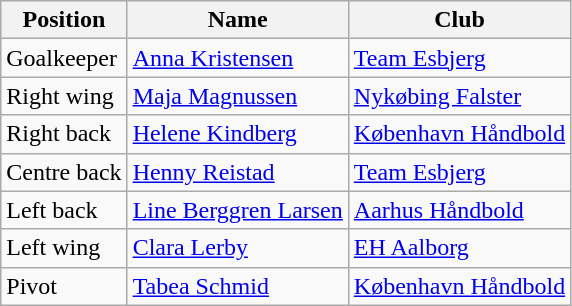<table class="wikitable">
<tr>
<th>Position</th>
<th>Name</th>
<th>Club</th>
</tr>
<tr>
<td>Goalkeeper</td>
<td> <a href='#'>Anna Kristensen</a></td>
<td><a href='#'>Team Esbjerg</a></td>
</tr>
<tr>
<td>Right wing</td>
<td> <a href='#'>Maja Magnussen</a></td>
<td><a href='#'>Nykøbing Falster</a></td>
</tr>
<tr>
<td>Right back</td>
<td> <a href='#'>Helene Kindberg</a></td>
<td><a href='#'>København Håndbold</a></td>
</tr>
<tr>
<td>Centre back</td>
<td> <a href='#'>Henny Reistad</a></td>
<td><a href='#'>Team Esbjerg</a></td>
</tr>
<tr>
<td>Left back</td>
<td> <a href='#'>Line Berggren Larsen</a></td>
<td><a href='#'>Aarhus Håndbold</a></td>
</tr>
<tr>
<td>Left wing</td>
<td> <a href='#'>Clara Lerby</a></td>
<td><a href='#'>EH Aalborg</a></td>
</tr>
<tr>
<td>Pivot</td>
<td> <a href='#'>Tabea Schmid</a></td>
<td><a href='#'>København Håndbold</a></td>
</tr>
</table>
